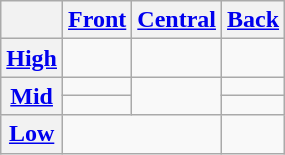<table class="wikitable" style=text-align:center>
<tr>
<th></th>
<th><a href='#'>Front</a></th>
<th><a href='#'>Central</a></th>
<th><a href='#'>Back</a></th>
</tr>
<tr>
<th><a href='#'>High</a></th>
<td></td>
<td></td>
<td></td>
</tr>
<tr>
<th rowspan="2"><a href='#'>Mid</a></th>
<td></td>
<td rowspan="2"></td>
<td></td>
</tr>
<tr>
<td></td>
<td></td>
</tr>
<tr>
<th><a href='#'>Low</a></th>
<td colspan="2"></td>
<td></td>
</tr>
</table>
